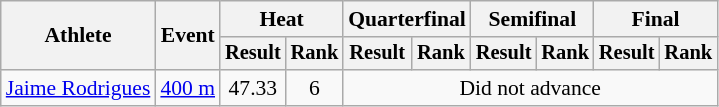<table class="wikitable" style="font-size:90%">
<tr>
<th rowspan="2">Athlete</th>
<th rowspan="2">Event</th>
<th colspan="2">Heat</th>
<th colspan="2">Quarterfinal</th>
<th colspan="2">Semifinal</th>
<th colspan="2">Final</th>
</tr>
<tr style="font-size:95%">
<th>Result</th>
<th>Rank</th>
<th>Result</th>
<th>Rank</th>
<th>Result</th>
<th>Rank</th>
<th>Result</th>
<th>Rank</th>
</tr>
<tr align=center>
<td align=left><a href='#'>Jaime Rodrigues</a></td>
<td align=left><a href='#'>400 m</a></td>
<td>47.33</td>
<td>6</td>
<td colspan=6>Did not advance</td>
</tr>
</table>
